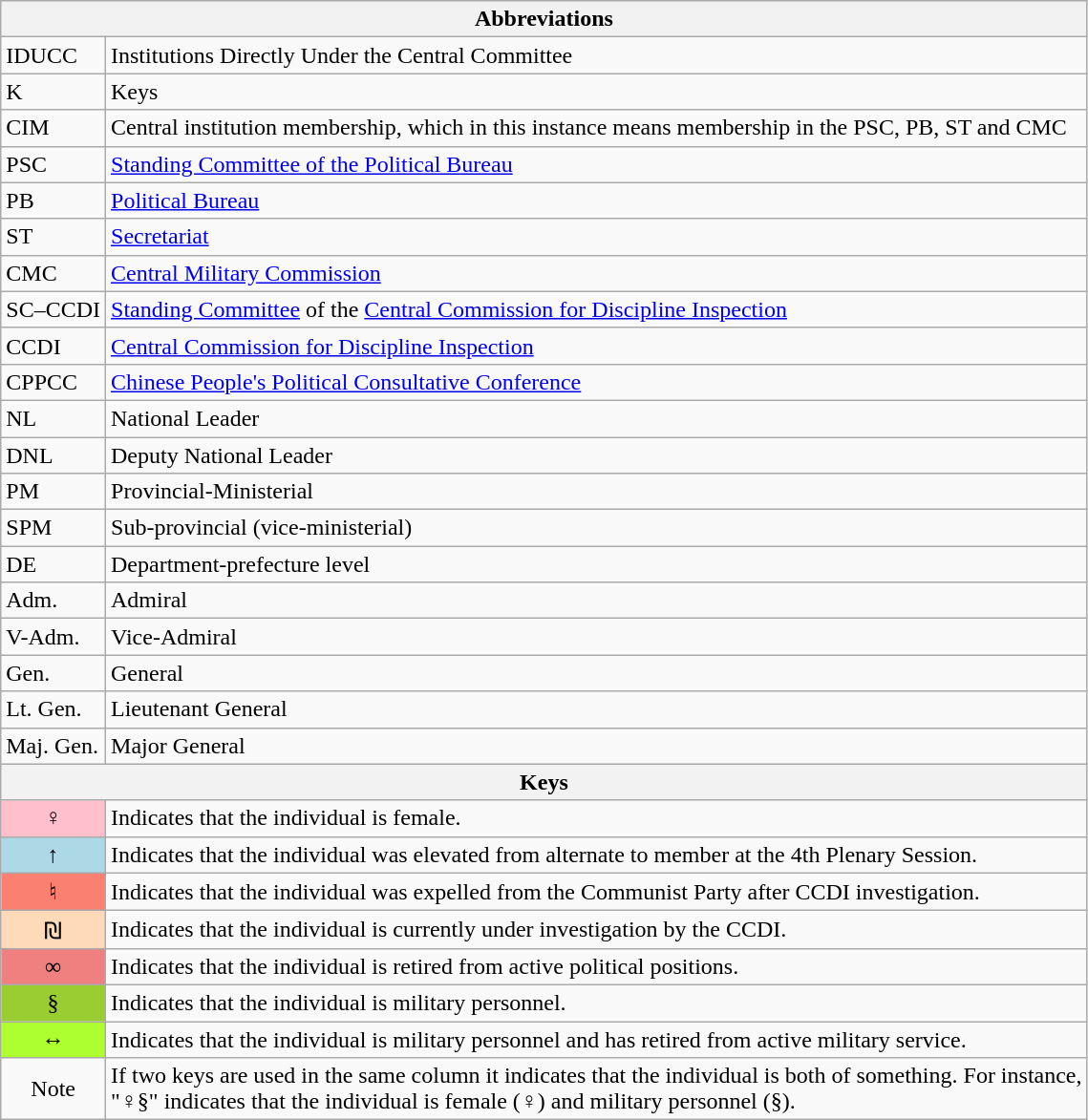<table class="wikitable" border="1">
<tr>
<th colspan="2" scope="col">Abbreviations</th>
</tr>
<tr>
<td>IDUCC</td>
<td>Institutions Directly Under the Central Committee</td>
</tr>
<tr>
<td>K</td>
<td>Keys</td>
</tr>
<tr>
<td>CIM</td>
<td>Central institution membership, which in this instance means membership in the PSC, PB, ST and CMC</td>
</tr>
<tr>
<td>PSC</td>
<td><a href='#'>Standing Committee of the Political Bureau</a></td>
</tr>
<tr>
<td>PB</td>
<td><a href='#'>Political Bureau</a></td>
</tr>
<tr>
<td>ST</td>
<td><a href='#'>Secretariat</a></td>
</tr>
<tr>
<td>CMC</td>
<td><a href='#'>Central Military Commission</a></td>
</tr>
<tr>
<td>SC–CCDI</td>
<td><a href='#'>Standing Committee</a> of the <a href='#'>Central Commission for Discipline Inspection</a></td>
</tr>
<tr>
<td>CCDI</td>
<td><a href='#'>Central Commission for Discipline Inspection</a></td>
</tr>
<tr>
<td>CPPCC</td>
<td><a href='#'>Chinese People's Political Consultative Conference</a></td>
</tr>
<tr>
<td>NL</td>
<td>National Leader</td>
</tr>
<tr>
<td>DNL</td>
<td>Deputy National Leader</td>
</tr>
<tr>
<td>PM</td>
<td>Provincial-Ministerial</td>
</tr>
<tr>
<td>SPM</td>
<td>Sub-provincial (vice-ministerial)</td>
</tr>
<tr>
<td>DE</td>
<td>Department-prefecture level</td>
</tr>
<tr>
<td>Adm.</td>
<td>Admiral</td>
</tr>
<tr>
<td>V-Adm.</td>
<td>Vice-Admiral</td>
</tr>
<tr>
<td>Gen.</td>
<td>General</td>
</tr>
<tr>
<td>Lt. Gen.</td>
<td>Lieutenant General</td>
</tr>
<tr>
<td>Maj. Gen.</td>
<td>Major General</td>
</tr>
<tr>
<th colspan="2" scope="col">Keys</th>
</tr>
<tr>
<td align="center" style="background: Pink">♀</td>
<td>Indicates that the individual is female.</td>
</tr>
<tr>
<td align="center" style="background: LightBlue">↑</td>
<td>Indicates that the individual was elevated from alternate to member at the 4th Plenary Session.</td>
</tr>
<tr>
<td align="center" style="background: Salmon">♮</td>
<td>Indicates that the individual was expelled from the Communist Party after CCDI investigation.</td>
</tr>
<tr>
<td align="center" style="background: PeachPuff">₪</td>
<td>Indicates that the individual is currently under investigation by the CCDI.</td>
</tr>
<tr>
<td align="center" style="background: LightCoral">∞</td>
<td>Indicates that the individual is retired from active political positions.</td>
</tr>
<tr>
<td align="center" style="background: YellowGreen">§</td>
<td>Indicates that the individual is military personnel.</td>
</tr>
<tr>
<td align="center" style="background: GreenYellow">↔</td>
<td>Indicates that the individual is military personnel and has retired from active military service.</td>
</tr>
<tr>
<td align="center">Note</td>
<td>If two keys are used in the same column it indicates that the individual is both of something. For instance,<br>"♀§" indicates that the individual is female (♀) and military personnel (§).</td>
</tr>
</table>
